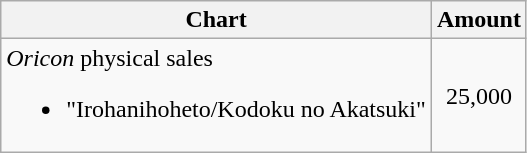<table class="wikitable">
<tr>
<th>Chart</th>
<th>Amount</th>
</tr>
<tr>
<td><em>Oricon</em> physical sales<br><ul><li>"Irohanihoheto/Kodoku no Akatsuki"</li></ul></td>
<td align="center">25,000</td>
</tr>
</table>
